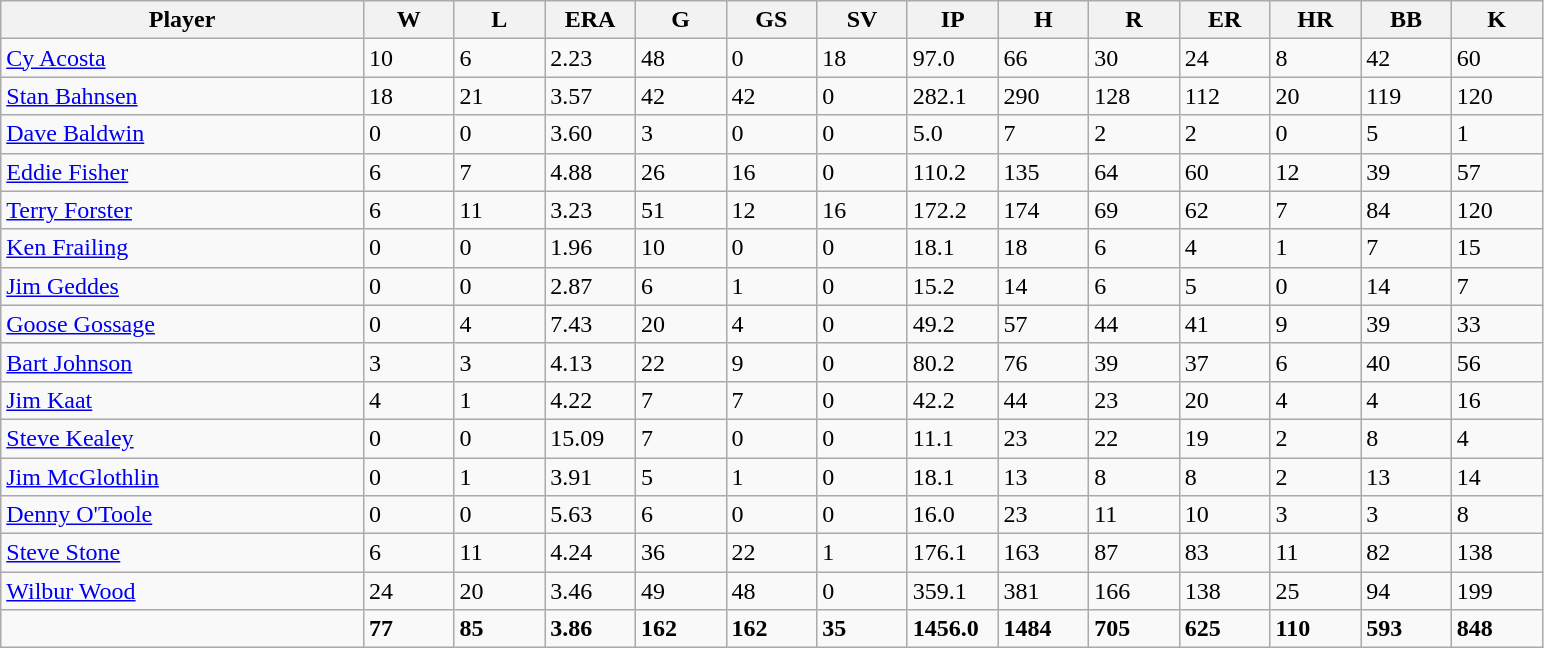<table class="wikitable sortable">
<tr>
<th bgcolor="#DDDDFF" width="20%">Player</th>
<th bgcolor="#DDDDFF" width="5%">W</th>
<th bgcolor="#DDDDFF" width="5%">L</th>
<th bgcolor="#DDDDFF" width="5%">ERA</th>
<th bgcolor="#DDDDFF" width="5%">G</th>
<th bgcolor="#DDDDFF" width="5%">GS</th>
<th bgcolor="#DDDDFF" width="5%">SV</th>
<th bgcolor="#DDDDFF" width="5%">IP</th>
<th bgcolor="#DDDDFF" width="5%">H</th>
<th bgcolor="#DDDDFF" width="5%">R</th>
<th bgcolor="#DDDDFF" width="5%">ER</th>
<th bgcolor="#DDDDFF" width="5%">HR</th>
<th bgcolor="#DDDDFF" width="5%">BB</th>
<th bgcolor="#DDDDFF" width="5%">K</th>
</tr>
<tr>
<td><a href='#'>Cy Acosta</a></td>
<td>10</td>
<td>6</td>
<td>2.23</td>
<td>48</td>
<td>0</td>
<td>18</td>
<td>97.0</td>
<td>66</td>
<td>30</td>
<td>24</td>
<td>8</td>
<td>42</td>
<td>60</td>
</tr>
<tr>
<td><a href='#'>Stan Bahnsen</a></td>
<td>18</td>
<td>21</td>
<td>3.57</td>
<td>42</td>
<td>42</td>
<td>0</td>
<td>282.1</td>
<td>290</td>
<td>128</td>
<td>112</td>
<td>20</td>
<td>119</td>
<td>120</td>
</tr>
<tr>
<td><a href='#'>Dave Baldwin</a></td>
<td>0</td>
<td>0</td>
<td>3.60</td>
<td>3</td>
<td>0</td>
<td>0</td>
<td>5.0</td>
<td>7</td>
<td>2</td>
<td>2</td>
<td>0</td>
<td>5</td>
<td>1</td>
</tr>
<tr>
<td><a href='#'>Eddie Fisher</a></td>
<td>6</td>
<td>7</td>
<td>4.88</td>
<td>26</td>
<td>16</td>
<td>0</td>
<td>110.2</td>
<td>135</td>
<td>64</td>
<td>60</td>
<td>12</td>
<td>39</td>
<td>57</td>
</tr>
<tr>
<td><a href='#'>Terry Forster</a></td>
<td>6</td>
<td>11</td>
<td>3.23</td>
<td>51</td>
<td>12</td>
<td>16</td>
<td>172.2</td>
<td>174</td>
<td>69</td>
<td>62</td>
<td>7</td>
<td>84</td>
<td>120</td>
</tr>
<tr>
<td><a href='#'>Ken Frailing</a></td>
<td>0</td>
<td>0</td>
<td>1.96</td>
<td>10</td>
<td>0</td>
<td>0</td>
<td>18.1</td>
<td>18</td>
<td>6</td>
<td>4</td>
<td>1</td>
<td>7</td>
<td>15</td>
</tr>
<tr>
<td><a href='#'>Jim Geddes</a></td>
<td>0</td>
<td>0</td>
<td>2.87</td>
<td>6</td>
<td>1</td>
<td>0</td>
<td>15.2</td>
<td>14</td>
<td>6</td>
<td>5</td>
<td>0</td>
<td>14</td>
<td>7</td>
</tr>
<tr>
<td><a href='#'>Goose Gossage</a></td>
<td>0</td>
<td>4</td>
<td>7.43</td>
<td>20</td>
<td>4</td>
<td>0</td>
<td>49.2</td>
<td>57</td>
<td>44</td>
<td>41</td>
<td>9</td>
<td>39</td>
<td>33</td>
</tr>
<tr>
<td><a href='#'>Bart Johnson</a></td>
<td>3</td>
<td>3</td>
<td>4.13</td>
<td>22</td>
<td>9</td>
<td>0</td>
<td>80.2</td>
<td>76</td>
<td>39</td>
<td>37</td>
<td>6</td>
<td>40</td>
<td>56</td>
</tr>
<tr>
<td><a href='#'>Jim Kaat</a></td>
<td>4</td>
<td>1</td>
<td>4.22</td>
<td>7</td>
<td>7</td>
<td>0</td>
<td>42.2</td>
<td>44</td>
<td>23</td>
<td>20</td>
<td>4</td>
<td>4</td>
<td>16</td>
</tr>
<tr>
<td><a href='#'>Steve Kealey</a></td>
<td>0</td>
<td>0</td>
<td>15.09</td>
<td>7</td>
<td>0</td>
<td>0</td>
<td>11.1</td>
<td>23</td>
<td>22</td>
<td>19</td>
<td>2</td>
<td>8</td>
<td>4</td>
</tr>
<tr>
<td><a href='#'>Jim McGlothlin</a></td>
<td>0</td>
<td>1</td>
<td>3.91</td>
<td>5</td>
<td>1</td>
<td>0</td>
<td>18.1</td>
<td>13</td>
<td>8</td>
<td>8</td>
<td>2</td>
<td>13</td>
<td>14</td>
</tr>
<tr>
<td><a href='#'>Denny O'Toole</a></td>
<td>0</td>
<td>0</td>
<td>5.63</td>
<td>6</td>
<td>0</td>
<td>0</td>
<td>16.0</td>
<td>23</td>
<td>11</td>
<td>10</td>
<td>3</td>
<td>3</td>
<td>8</td>
</tr>
<tr>
<td><a href='#'>Steve Stone</a></td>
<td>6</td>
<td>11</td>
<td>4.24</td>
<td>36</td>
<td>22</td>
<td>1</td>
<td>176.1</td>
<td>163</td>
<td>87</td>
<td>83</td>
<td>11</td>
<td>82</td>
<td>138</td>
</tr>
<tr>
<td><a href='#'>Wilbur Wood</a></td>
<td>24</td>
<td>20</td>
<td>3.46</td>
<td>49</td>
<td>48</td>
<td>0</td>
<td>359.1</td>
<td>381</td>
<td>166</td>
<td>138</td>
<td>25</td>
<td>94</td>
<td>199</td>
</tr>
<tr class="sortbottom">
<td></td>
<td><strong>77</strong></td>
<td><strong>85</strong></td>
<td><strong>3.86</strong></td>
<td><strong>162</strong></td>
<td><strong>162</strong></td>
<td><strong>35</strong></td>
<td><strong>1456.0</strong></td>
<td><strong>1484</strong></td>
<td><strong>705</strong></td>
<td><strong>625</strong></td>
<td><strong>110</strong></td>
<td><strong>593</strong></td>
<td><strong>848</strong></td>
</tr>
</table>
